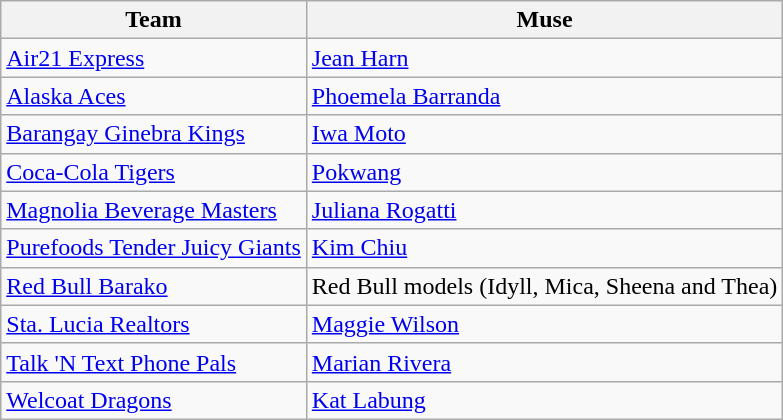<table class="wikitable sortable sortable">
<tr>
<th style= width="45%">Team</th>
<th style= width="55%">Muse</th>
</tr>
<tr>
<td><a href='#'>Air21 Express</a></td>
<td><a href='#'>Jean Harn</a></td>
</tr>
<tr>
<td><a href='#'>Alaska Aces</a></td>
<td><a href='#'>Phoemela Barranda</a></td>
</tr>
<tr>
<td><a href='#'>Barangay Ginebra Kings</a></td>
<td><a href='#'>Iwa Moto</a></td>
</tr>
<tr>
<td><a href='#'>Coca-Cola Tigers</a></td>
<td><a href='#'>Pokwang</a></td>
</tr>
<tr>
<td><a href='#'>Magnolia Beverage Masters</a></td>
<td><a href='#'>Juliana Rogatti</a></td>
</tr>
<tr>
<td><a href='#'>Purefoods Tender Juicy Giants</a></td>
<td><a href='#'>Kim Chiu</a></td>
</tr>
<tr>
<td><a href='#'>Red Bull Barako</a></td>
<td>Red Bull models (Idyll, Mica, Sheena and Thea)</td>
</tr>
<tr>
<td><a href='#'>Sta. Lucia Realtors</a></td>
<td><a href='#'>Maggie Wilson</a></td>
</tr>
<tr>
<td><a href='#'>Talk 'N Text Phone Pals</a></td>
<td><a href='#'>Marian Rivera</a></td>
</tr>
<tr>
<td><a href='#'>Welcoat Dragons</a></td>
<td><a href='#'>Kat Labung</a></td>
</tr>
</table>
